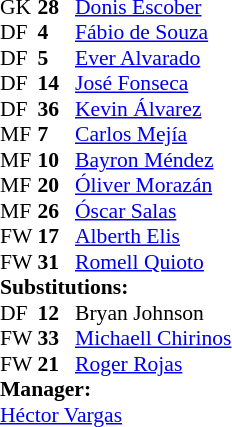<table style = "font-size: 90%" cellspacing = "0" cellpadding = "0">
<tr>
<td colspan = 4></td>
</tr>
<tr>
<th style="width:25px;"></th>
<th style="width:25px;"></th>
</tr>
<tr>
<td>GK</td>
<td><strong>28</strong></td>
<td> <a href='#'>Donis Escober</a></td>
</tr>
<tr>
<td>DF</td>
<td><strong>4</strong></td>
<td> <a href='#'>Fábio de Souza</a></td>
</tr>
<tr>
<td>DF</td>
<td><strong>5</strong></td>
<td> <a href='#'>Ever Alvarado</a></td>
</tr>
<tr>
<td>DF</td>
<td><strong>14</strong></td>
<td> <a href='#'>José Fonseca</a></td>
</tr>
<tr>
<td>DF</td>
<td><strong>36</strong></td>
<td> <a href='#'>Kevin Álvarez</a></td>
</tr>
<tr>
<td>MF</td>
<td><strong>7</strong></td>
<td> <a href='#'>Carlos Mejía</a></td>
</tr>
<tr>
<td>MF</td>
<td><strong>10</strong></td>
<td> <a href='#'>Bayron Méndez</a></td>
<td></td>
<td></td>
<td></td>
<td></td>
</tr>
<tr>
<td>MF</td>
<td><strong>20</strong></td>
<td> <a href='#'>Óliver Morazán</a></td>
</tr>
<tr>
<td>MF</td>
<td><strong>26</strong></td>
<td> <a href='#'>Óscar Salas</a></td>
<td></td>
<td></td>
</tr>
<tr>
<td>FW</td>
<td><strong>17</strong></td>
<td> <a href='#'>Alberth Elis</a></td>
<td></td>
<td></td>
</tr>
<tr>
<td>FW</td>
<td><strong>31</strong></td>
<td> <a href='#'>Romell Quioto</a></td>
<td></td>
<td></td>
<td></td>
<td></td>
</tr>
<tr>
<td colspan = 3><strong>Substitutions:</strong></td>
</tr>
<tr>
<td>DF</td>
<td><strong>12</strong></td>
<td> Bryan Johnson</td>
<td></td>
<td></td>
</tr>
<tr>
<td>FW</td>
<td><strong>33</strong></td>
<td> <a href='#'>Michaell Chirinos</a></td>
<td></td>
<td></td>
</tr>
<tr>
<td>FW</td>
<td><strong>21</strong></td>
<td> <a href='#'>Roger Rojas</a></td>
<td></td>
<td></td>
</tr>
<tr>
<td colspan = 3><strong>Manager:</strong></td>
</tr>
<tr>
<td colspan = 3> <a href='#'>Héctor Vargas</a></td>
</tr>
</table>
